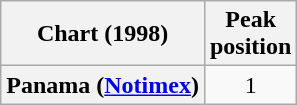<table class="wikitable sortable plainrowheaders" style="text-align:center">
<tr>
<th>Chart (1998)</th>
<th>Peak <br>position</th>
</tr>
<tr>
<th scope="row">Panama (<a href='#'>Notimex</a>)</th>
<td>1</td>
</tr>
</table>
